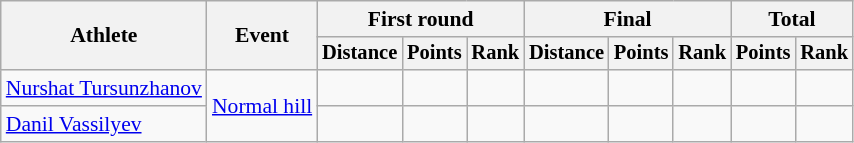<table class="wikitable" style="font-size:90%">
<tr>
<th rowspan=2>Athlete</th>
<th rowspan=2>Event</th>
<th colspan=3>First round</th>
<th colspan=3>Final</th>
<th colspan=2>Total</th>
</tr>
<tr style="font-size:95%">
<th>Distance</th>
<th>Points</th>
<th>Rank</th>
<th>Distance</th>
<th>Points</th>
<th>Rank</th>
<th>Points</th>
<th>Rank</th>
</tr>
<tr align=center>
<td align=left><a href='#'>Nurshat Tursunzhanov</a></td>
<td align=left rowspan=2><a href='#'>Normal hill</a></td>
<td></td>
<td></td>
<td></td>
<td></td>
<td></td>
<td></td>
<td></td>
<td></td>
</tr>
<tr align=center>
<td align=left><a href='#'>Danil Vassilyev</a></td>
<td></td>
<td></td>
<td></td>
<td></td>
<td></td>
<td></td>
<td></td>
<td></td>
</tr>
</table>
